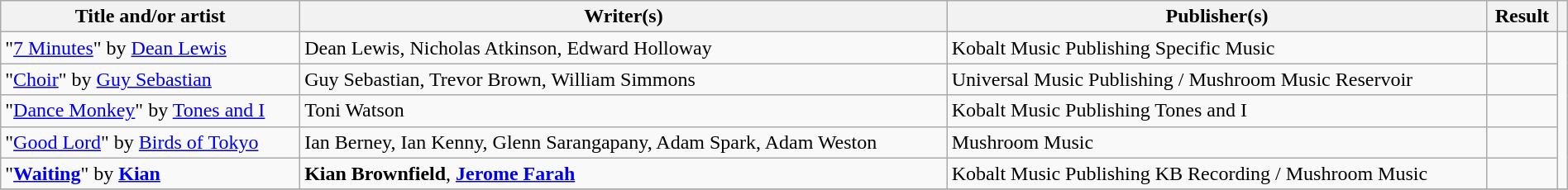<table class="wikitable" width=100%>
<tr>
<th scope="col">Title and/or artist</th>
<th scope="col">Writer(s)</th>
<th scope="col">Publisher(s)</th>
<th scope="col">Result</th>
<th scope="col"></th>
</tr>
<tr>
<td>"<a href='#'>7 Minutes</a>" by <a href='#'>Dean Lewis</a></td>
<td>Dean Lewis, Nicholas Atkinson, Edward Holloway</td>
<td>Kobalt Music Publishing  Specific Music</td>
<td></td>
<td rowspan="5"></td>
</tr>
<tr>
<td>"<a href='#'>Choir</a>" by <a href='#'>Guy Sebastian</a></td>
<td>Guy Sebastian, Trevor Brown, William Simmons</td>
<td>Universal Music Publishing / Mushroom Music  Reservoir</td>
<td></td>
</tr>
<tr>
<td>"<a href='#'>Dance Monkey</a>" by <a href='#'>Tones and I</a></td>
<td>Toni Watson</td>
<td>Kobalt Music Publishing  Tones and I</td>
<td></td>
</tr>
<tr>
<td>"<a href='#'>Good Lord</a>" by <a href='#'>Birds of Tokyo</a></td>
<td>Ian Berney, Ian Kenny, Glenn Sarangapany, Adam Spark, Adam Weston</td>
<td>Mushroom Music</td>
<td></td>
</tr>
<tr>
<td>"<strong><a href='#'>Waiting</a></strong>" by <strong><a href='#'>Kian</a></strong></td>
<td><strong>Kian Brownfield</strong>, <strong><a href='#'>Jerome Farah</a></strong></td>
<td>Kobalt Music Publishing  KB Recording / Mushroom Music</td>
<td></td>
</tr>
<tr>
</tr>
</table>
